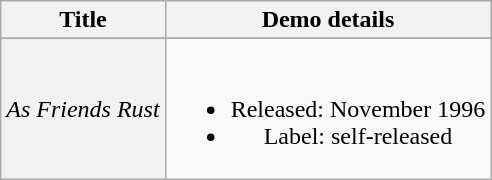<table class="wikitable plainrowheaders" style="text-align:center;" border="1">
<tr>
<th rowspan="1" scope="col">Title</th>
<th rowspan="1" scope="col">Demo details</th>
</tr>
<tr>
</tr>
<tr>
<th scope="row" style="font-weight:normal;"><em>As Friends Rust</em></th>
<td><br><ul><li>Released: November 1996</li><li>Label: self-released</li></ul></td>
</tr>
</table>
